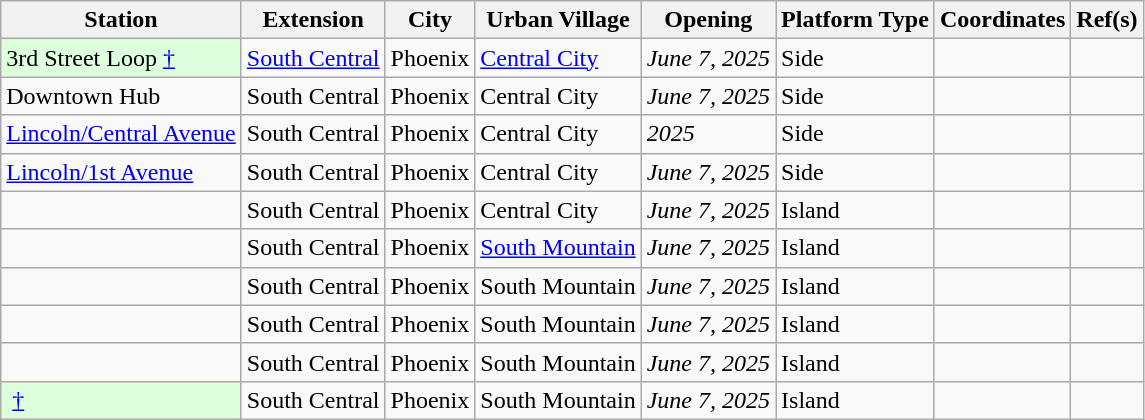<table class="wikitable sortable">
<tr>
<th>Station</th>
<th>Extension</th>
<th>City</th>
<th>Urban Village</th>
<th>Opening</th>
<th>Platform Type</th>
<th>Coordinates</th>
<th class="unsortable">Ref(s)</th>
</tr>
<tr>
<td style="background-color:#ddffdd">3rd Street Loop <a href='#'>†</a></td>
<td><a href='#'>South Central</a></td>
<td>Phoenix</td>
<td><a href='#'>Central City</a></td>
<td><em>June 7, 2025</em></td>
<td>Side</td>
<td></td>
<td></td>
</tr>
<tr>
<td>Downtown Hub</td>
<td>South Central</td>
<td>Phoenix</td>
<td>Central City</td>
<td><em>June 7, 2025</em></td>
<td>Side</td>
<td></td>
<td></td>
</tr>
<tr>
<td><a href='#'>Lincoln/Central Avenue</a> </td>
<td>South Central</td>
<td>Phoenix</td>
<td>Central City</td>
<td><em>2025</em></td>
<td>Side</td>
<td></td>
<td></td>
</tr>
<tr>
<td><a href='#'>Lincoln/1st Avenue</a> </td>
<td>South Central</td>
<td>Phoenix</td>
<td>Central City</td>
<td><em>June 7, 2025</em></td>
<td>Side</td>
<td></td>
<td></td>
</tr>
<tr>
<td></td>
<td>South Central</td>
<td>Phoenix</td>
<td>Central City</td>
<td><em>June 7, 2025</em></td>
<td>Island</td>
<td></td>
<td></td>
</tr>
<tr>
<td></td>
<td>South Central</td>
<td>Phoenix</td>
<td><a href='#'>South Mountain</a></td>
<td><em>June 7, 2025</em></td>
<td>Island</td>
<td></td>
<td></td>
</tr>
<tr>
<td> </td>
<td>South Central</td>
<td>Phoenix</td>
<td>South Mountain</td>
<td><em>June 7, 2025</em></td>
<td>Island</td>
<td></td>
<td></td>
</tr>
<tr>
<td></td>
<td>South Central</td>
<td>Phoenix</td>
<td>South Mountain</td>
<td><em>June 7, 2025</em></td>
<td>Island</td>
<td></td>
<td></td>
</tr>
<tr>
<td></td>
<td>South Central</td>
<td>Phoenix</td>
<td>South Mountain</td>
<td><em>June 7, 2025</em></td>
<td>Island</td>
<td></td>
<td></td>
</tr>
<tr>
<td style="background-color:#ddffdd"> <a href='#'>†</a> </td>
<td>South Central</td>
<td>Phoenix</td>
<td>South Mountain</td>
<td><em>June 7, 2025</em></td>
<td>Island</td>
<td></td>
<td></td>
</tr>
</table>
